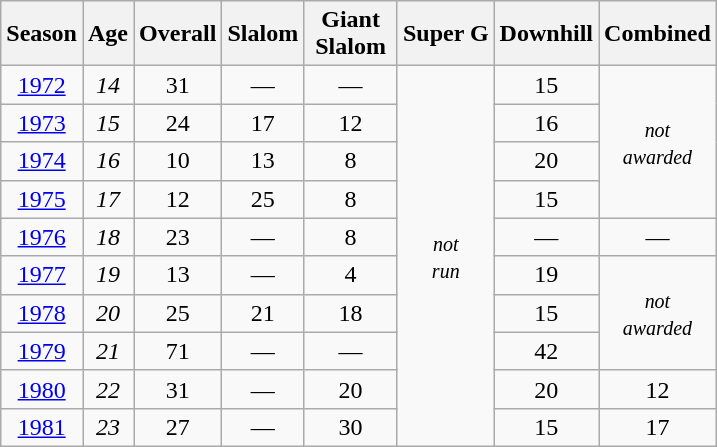<table class=wikitable style="text-align:center">
<tr>
<th>Season</th>
<th>Age</th>
<th>Overall</th>
<th>Slalom</th>
<th>Giant<br>  Slalom </th>
<th>Super G</th>
<th>Downhill</th>
<th>Combined</th>
</tr>
<tr>
<td><a href='#'>1972</a></td>
<td><em>14</em></td>
<td>31</td>
<td>—</td>
<td>—</td>
<td rowspan=10><small><em>not<br>run</em> </small></td>
<td>15</td>
<td rowspan=4><small><em>not<br>awarded</em></small></td>
</tr>
<tr>
<td><a href='#'>1973</a></td>
<td><em>15</em></td>
<td>24</td>
<td>17</td>
<td>12</td>
<td>16</td>
</tr>
<tr>
<td><a href='#'>1974</a></td>
<td><em>16</em></td>
<td>10</td>
<td>13</td>
<td>8</td>
<td>20</td>
</tr>
<tr>
<td><a href='#'>1975</a></td>
<td><em>17</em></td>
<td>12</td>
<td>25</td>
<td>8</td>
<td>15</td>
</tr>
<tr>
<td><a href='#'>1976</a></td>
<td><em>18</em></td>
<td>23</td>
<td>—</td>
<td>8</td>
<td>—</td>
<td>—</td>
</tr>
<tr>
<td><a href='#'>1977</a></td>
<td><em>19</em></td>
<td>13</td>
<td>—</td>
<td>4</td>
<td>19</td>
<td rowspan=3><small><em>not<br>awarded</em></small></td>
</tr>
<tr>
<td><a href='#'>1978</a></td>
<td><em>20</em></td>
<td>25</td>
<td>21</td>
<td>18</td>
<td>15</td>
</tr>
<tr>
<td><a href='#'>1979</a></td>
<td><em>21</em></td>
<td>71</td>
<td>—</td>
<td>—</td>
<td>42</td>
</tr>
<tr>
<td><a href='#'>1980</a></td>
<td><em>22</em></td>
<td>31</td>
<td>—</td>
<td>20</td>
<td>20</td>
<td>12</td>
</tr>
<tr>
<td><a href='#'>1981</a></td>
<td><em>23</em></td>
<td>27</td>
<td>—</td>
<td>30</td>
<td>15</td>
<td>17</td>
</tr>
</table>
